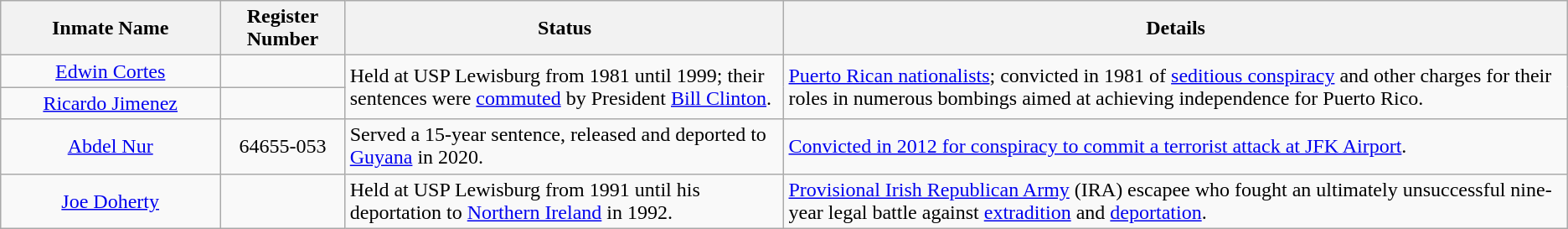<table class="wikitable sortable">
<tr>
<th width=14%>Inmate Name</th>
<th width=8%>Register Number</th>
<th width=28%>Status</th>
<th width=50%>Details</th>
</tr>
<tr>
<td style="text-align:center;"><a href='#'>Edwin Cortes</a></td>
<td style="text-align:center;"></td>
<td rowspan=2>Held at USP Lewisburg from 1981 until 1999; their sentences were <a href='#'>commuted</a> by President <a href='#'>Bill Clinton</a>.</td>
<td rowspan=2><a href='#'>Puerto Rican nationalists</a>; convicted in 1981 of <a href='#'>seditious conspiracy</a> and other charges for their roles in numerous bombings aimed at achieving independence for Puerto Rico.</td>
</tr>
<tr>
<td style="text-align:center;"><a href='#'>Ricardo Jimenez</a></td>
<td style="text-align:center;"></td>
</tr>
<tr>
<td style="text-align:center;"><a href='#'>Abdel Nur</a></td>
<td style="text-align:center;">64655-053</td>
<td>Served a 15-year sentence, released and deported to <a href='#'>Guyana</a> in 2020.</td>
<td><a href='#'>Convicted in 2012 for conspiracy to commit a terrorist attack at JFK Airport</a>.</td>
</tr>
<tr>
<td style="text-align:center;"><a href='#'>Joe Doherty</a></td>
<td style="text-align:center;"></td>
<td>Held at USP Lewisburg from 1991 until his deportation to <a href='#'>Northern Ireland</a> in 1992.</td>
<td><a href='#'>Provisional Irish Republican Army</a> (IRA) escapee who fought an ultimately unsuccessful nine-year legal battle against <a href='#'>extradition</a> and <a href='#'>deportation</a>.</td>
</tr>
</table>
